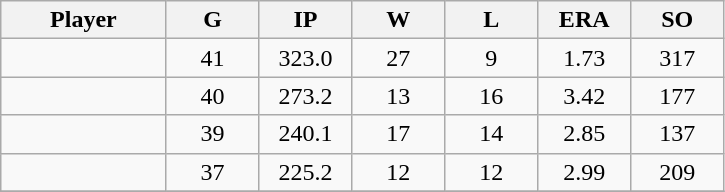<table class="wikitable sortable">
<tr>
<th bgcolor="#DDDDFF" width="16%">Player</th>
<th bgcolor="#DDDDFF" width="9%">G</th>
<th bgcolor="#DDDDFF" width="9%">IP</th>
<th bgcolor="#DDDDFF" width="9%">W</th>
<th bgcolor="#DDDDFF" width="9%">L</th>
<th bgcolor="#DDDDFF" width="9%">ERA</th>
<th bgcolor="#DDDDFF" width="9%">SO</th>
</tr>
<tr align="center">
<td></td>
<td>41</td>
<td>323.0</td>
<td>27</td>
<td>9</td>
<td>1.73</td>
<td>317</td>
</tr>
<tr align="center">
<td></td>
<td>40</td>
<td>273.2</td>
<td>13</td>
<td>16</td>
<td>3.42</td>
<td>177</td>
</tr>
<tr align="center">
<td></td>
<td>39</td>
<td>240.1</td>
<td>17</td>
<td>14</td>
<td>2.85</td>
<td>137</td>
</tr>
<tr align="center">
<td></td>
<td>37</td>
<td>225.2</td>
<td>12</td>
<td>12</td>
<td>2.99</td>
<td>209</td>
</tr>
<tr align="center">
</tr>
</table>
